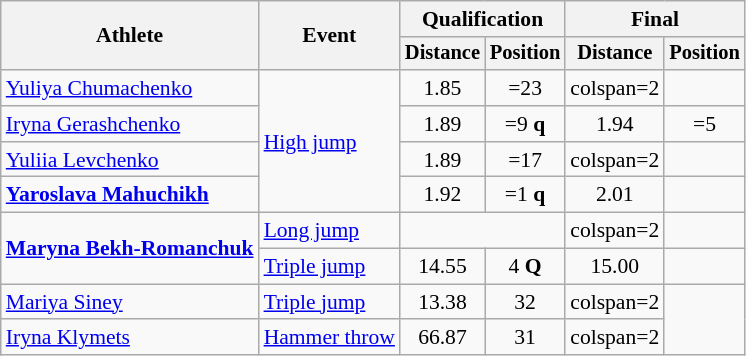<table class=wikitable style=font-size:90%>
<tr>
<th rowspan=2>Athlete</th>
<th rowspan=2>Event</th>
<th colspan=2>Qualification</th>
<th colspan=2>Final</th>
</tr>
<tr style=font-size:95%>
<th>Distance</th>
<th>Position</th>
<th>Distance</th>
<th>Position</th>
</tr>
<tr align=center>
<td align=left><a href='#'>Yuliya Chumachenko</a></td>
<td align=left rowspan=4><a href='#'>High jump</a></td>
<td>1.85</td>
<td>=23</td>
<td>colspan=2 </td>
</tr>
<tr align=center>
<td align=left><a href='#'>Iryna Gerashchenko</a></td>
<td>1.89</td>
<td>=9 <strong>q</strong></td>
<td>1.94</td>
<td>=5</td>
</tr>
<tr align=center>
<td align=left><a href='#'>Yuliia Levchenko</a></td>
<td>1.89</td>
<td>=17</td>
<td>colspan=2 </td>
</tr>
<tr align=center>
<td align=left><strong><a href='#'>Yaroslava Mahuchikh</a></strong></td>
<td>1.92</td>
<td>=1 <strong>q</strong></td>
<td>2.01</td>
<td></td>
</tr>
<tr align=center>
<td align=left rowspan=2><strong><a href='#'>Maryna Bekh-Romanchuk</a></strong></td>
<td align=left><a href='#'>Long jump</a></td>
<td colspan=2></td>
<td>colspan=2 </td>
</tr>
<tr align=center>
<td align=left><a href='#'>Triple jump</a></td>
<td>14.55</td>
<td>4 <strong>Q</strong></td>
<td>15.00 </td>
<td></td>
</tr>
<tr align=center>
<td align=left><a href='#'>Mariya Siney</a></td>
<td align=left><a href='#'>Triple jump</a></td>
<td>13.38</td>
<td>32</td>
<td>colspan=2 </td>
</tr>
<tr align=center>
<td align=left><a href='#'>Iryna Klymets</a></td>
<td align=left><a href='#'>Hammer throw</a></td>
<td>66.87</td>
<td>31</td>
<td>colspan=2 </td>
</tr>
</table>
